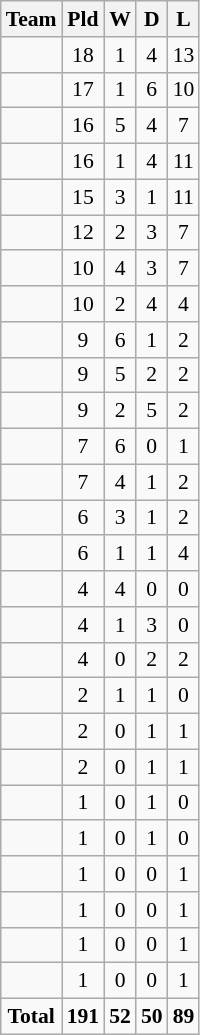<table class="wikitable sortable" style="font-size:90%; text-align:center;">
<tr>
<th>Team</th>
<th>Pld</th>
<th>W</th>
<th>D</th>
<th>L</th>
</tr>
<tr>
<td style="text-align:left;"></td>
<td>18</td>
<td>1</td>
<td>4</td>
<td>13</td>
</tr>
<tr>
<td style="text-align:left;"></td>
<td>17</td>
<td>1</td>
<td>6</td>
<td>10</td>
</tr>
<tr>
<td style="text-align:left;"></td>
<td>16</td>
<td>5</td>
<td>4</td>
<td>7</td>
</tr>
<tr>
<td style="text-align:left;"></td>
<td>16</td>
<td>1</td>
<td>4</td>
<td>11</td>
</tr>
<tr>
<td style="text-align:left;"></td>
<td>15</td>
<td>3</td>
<td>1</td>
<td>11</td>
</tr>
<tr>
<td style="text-align:left;"></td>
<td>12</td>
<td>2</td>
<td>3</td>
<td>7</td>
</tr>
<tr>
<td style="text-align:left;"></td>
<td>10</td>
<td>4</td>
<td>3</td>
<td>7</td>
</tr>
<tr>
<td style="text-align:left;"></td>
<td>10</td>
<td>2</td>
<td>4</td>
<td>4</td>
</tr>
<tr>
<td style="text-align:left;"></td>
<td>9</td>
<td>6</td>
<td>1</td>
<td>2</td>
</tr>
<tr>
<td style="text-align:left;"></td>
<td>9</td>
<td>5</td>
<td>2</td>
<td>2</td>
</tr>
<tr>
<td style="text-align:left;"></td>
<td>9</td>
<td>2</td>
<td>5</td>
<td>2</td>
</tr>
<tr>
<td style="text-align:left;"></td>
<td>7</td>
<td>6</td>
<td>0</td>
<td>1</td>
</tr>
<tr>
<td style="text-align:left;"></td>
<td>7</td>
<td>4</td>
<td>1</td>
<td>2</td>
</tr>
<tr>
<td style="text-align:left;"></td>
<td>6</td>
<td>3</td>
<td>1</td>
<td>2</td>
</tr>
<tr>
<td style="text-align:left;"></td>
<td>6</td>
<td>1</td>
<td>1</td>
<td>4</td>
</tr>
<tr>
<td style="text-align:left;"></td>
<td>4</td>
<td>4</td>
<td>0</td>
<td>0</td>
</tr>
<tr>
<td style="text-align:left;"></td>
<td>4</td>
<td>1</td>
<td>3</td>
<td>0</td>
</tr>
<tr>
<td style="text-align:left;"></td>
<td>4</td>
<td>0</td>
<td>2</td>
<td>2</td>
</tr>
<tr>
<td style="text-align:left;"></td>
<td>2</td>
<td>1</td>
<td>1</td>
<td>0</td>
</tr>
<tr>
<td style="text-align:left;"></td>
<td>2</td>
<td>0</td>
<td>1</td>
<td>1</td>
</tr>
<tr>
<td style="text-align:left;"></td>
<td>2</td>
<td>0</td>
<td>1</td>
<td>1</td>
</tr>
<tr>
<td style="text-align:left;"></td>
<td>1</td>
<td>0</td>
<td>1</td>
<td>0</td>
</tr>
<tr>
<td style="text-align:left;"></td>
<td>1</td>
<td>0</td>
<td>1</td>
<td>0</td>
</tr>
<tr>
<td style="text-align:left;"></td>
<td>1</td>
<td>0</td>
<td>0</td>
<td>1</td>
</tr>
<tr>
<td style="text-align:left;"></td>
<td>1</td>
<td>0</td>
<td>0</td>
<td>1</td>
</tr>
<tr>
<td style="text-align:left;"></td>
<td>1</td>
<td>0</td>
<td>0</td>
<td>1</td>
</tr>
<tr>
<td style="text-align:left;"></td>
<td>1</td>
<td>0</td>
<td>0</td>
<td>1</td>
</tr>
<tr class="sortbottom">
<td><strong>Total</strong></td>
<td><strong>191</strong></td>
<td><strong>52</strong></td>
<td><strong>50</strong></td>
<td><strong>89</strong></td>
</tr>
</table>
